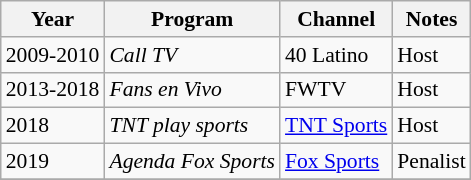<table class="wikitable" style="font-size: 90%;">
<tr>
<th>Year</th>
<th>Program</th>
<th>Channel</th>
<th>Notes</th>
</tr>
<tr>
<td>2009-2010</td>
<td><em>Call TV</em></td>
<td>40 Latino</td>
<td>Host</td>
</tr>
<tr>
<td>2013-2018</td>
<td><em>Fans en Vivo</em></td>
<td>FWTV</td>
<td>Host</td>
</tr>
<tr>
<td>2018</td>
<td><em>TNT play sports</em></td>
<td><a href='#'>TNT Sports</a></td>
<td>Host</td>
</tr>
<tr>
<td>2019</td>
<td><em>Agenda Fox Sports</em></td>
<td><a href='#'>Fox Sports</a></td>
<td>Penalist</td>
</tr>
<tr>
</tr>
</table>
